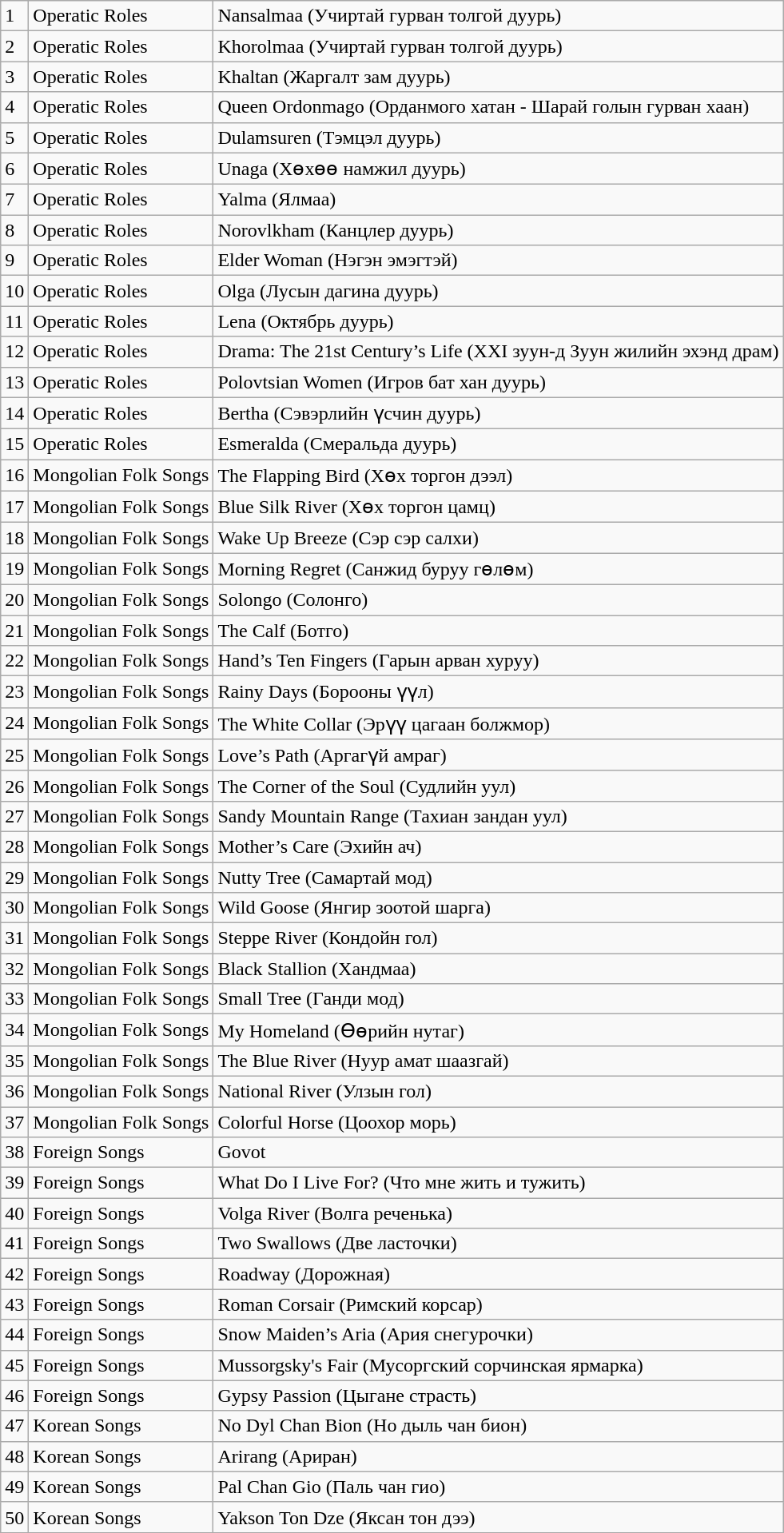<table class="wikitable">
<tr>
<td>1</td>
<td>Operatic Roles</td>
<td>Nansalmaa (Учиртай гурван толгой дуурь)</td>
</tr>
<tr>
<td>2</td>
<td>Operatic Roles</td>
<td>Khorolmaa (Учиртай гурван толгой дуурь)</td>
</tr>
<tr>
<td>3</td>
<td>Operatic Roles</td>
<td>Khaltan (Жаргалт зам дуурь)</td>
</tr>
<tr>
<td>4</td>
<td>Operatic Roles</td>
<td>Queen Ordonmago (Орданмого хатан - Шарай голын гурван хаан)</td>
</tr>
<tr>
<td>5</td>
<td>Operatic Roles</td>
<td>Dulamsuren (Тэмцэл дуурь)</td>
</tr>
<tr>
<td>6</td>
<td>Operatic Roles</td>
<td>Unaga (Хөхөө намжил дуурь)</td>
</tr>
<tr>
<td>7</td>
<td>Operatic Roles</td>
<td>Yalma (Ялмаа)</td>
</tr>
<tr>
<td>8</td>
<td>Operatic Roles</td>
<td>Norovlkham (Канцлер дуурь)</td>
</tr>
<tr>
<td>9</td>
<td>Operatic Roles</td>
<td>Elder Woman (Нэгэн эмэгтэй)</td>
</tr>
<tr>
<td>10</td>
<td>Operatic Roles</td>
<td>Olga (Лусын дагина дуурь)</td>
</tr>
<tr>
<td>11</td>
<td>Operatic Roles</td>
<td>Lena (Октябрь дуурь)</td>
</tr>
<tr>
<td>12</td>
<td>Operatic Roles</td>
<td>Drama: The 21st Century’s Life (XXI зуун-д Зуун жилийн эхэнд драм)</td>
</tr>
<tr>
<td>13</td>
<td>Operatic Roles</td>
<td>Polovtsian Women (Игров бат хан дуурь)</td>
</tr>
<tr>
<td>14</td>
<td>Operatic Roles</td>
<td>Bertha (Сэвэрлийн үсчин дуурь)</td>
</tr>
<tr>
<td>15</td>
<td>Operatic Roles</td>
<td>Esmeralda (Смеральда дуурь)</td>
</tr>
<tr>
<td>16</td>
<td>Mongolian Folk Songs</td>
<td>The Flapping Bird (Хөх торгон дээл)</td>
</tr>
<tr>
<td>17</td>
<td>Mongolian Folk Songs</td>
<td>Blue Silk River (Хөх торгон цамц)</td>
</tr>
<tr>
<td>18</td>
<td>Mongolian Folk Songs</td>
<td>Wake Up Breeze (Сэр сэр салхи)</td>
</tr>
<tr>
<td>19</td>
<td>Mongolian Folk Songs</td>
<td>Morning Regret (Санжид буруу гөлөм)</td>
</tr>
<tr>
<td>20</td>
<td>Mongolian Folk Songs</td>
<td>Solongo (Солонго)</td>
</tr>
<tr>
<td>21</td>
<td>Mongolian Folk Songs</td>
<td>The Calf (Ботго)</td>
</tr>
<tr>
<td>22</td>
<td>Mongolian Folk Songs</td>
<td>Hand’s Ten Fingers (Гарын арван хуруу)</td>
</tr>
<tr>
<td>23</td>
<td>Mongolian Folk Songs</td>
<td>Rainy Days (Борооны үүл)</td>
</tr>
<tr>
<td>24</td>
<td>Mongolian Folk Songs</td>
<td>The White Collar (Эрүү цагаан болжмор)</td>
</tr>
<tr>
<td>25</td>
<td>Mongolian Folk Songs</td>
<td>Love’s Path (Аргагүй амраг)</td>
</tr>
<tr>
<td>26</td>
<td>Mongolian Folk Songs</td>
<td>The Corner of the Soul (Судлийн уул)</td>
</tr>
<tr>
<td>27</td>
<td>Mongolian Folk Songs</td>
<td>Sandy Mountain Range (Тахиан зандан уул)</td>
</tr>
<tr>
<td>28</td>
<td>Mongolian Folk Songs</td>
<td>Mother’s Care (Эхийн ач)</td>
</tr>
<tr>
<td>29</td>
<td>Mongolian Folk Songs</td>
<td>Nutty Tree (Самартай мод)</td>
</tr>
<tr>
<td>30</td>
<td>Mongolian Folk Songs</td>
<td>Wild Goose (Янгир зоотой шарга)</td>
</tr>
<tr>
<td>31</td>
<td>Mongolian Folk Songs</td>
<td>Steppe River (Кондойн гол)</td>
</tr>
<tr>
<td>32</td>
<td>Mongolian Folk Songs</td>
<td>Black Stallion (Хандмаа)</td>
</tr>
<tr>
<td>33</td>
<td>Mongolian Folk Songs</td>
<td>Small Tree (Ганди мод)</td>
</tr>
<tr>
<td>34</td>
<td>Mongolian Folk Songs</td>
<td>My Homeland (Өөрийн нутаг)</td>
</tr>
<tr>
<td>35</td>
<td>Mongolian Folk Songs</td>
<td>The Blue River (Нуур амат шаазгай)</td>
</tr>
<tr>
<td>36</td>
<td>Mongolian Folk Songs</td>
<td>National River (Улзын гол)</td>
</tr>
<tr>
<td>37</td>
<td>Mongolian Folk Songs</td>
<td>Colorful Horse (Цоохор морь)</td>
</tr>
<tr>
<td>38</td>
<td>Foreign Songs</td>
<td>Govot</td>
</tr>
<tr>
<td>39</td>
<td>Foreign Songs</td>
<td>What Do I Live For? (Что мне жить и тужить)</td>
</tr>
<tr>
<td>40</td>
<td>Foreign Songs</td>
<td>Volga River (Волга реченька)</td>
</tr>
<tr>
<td>41</td>
<td>Foreign Songs</td>
<td>Two Swallows (Две ласточки)</td>
</tr>
<tr>
<td>42</td>
<td>Foreign Songs</td>
<td>Roadway (Дорожная)</td>
</tr>
<tr>
<td>43</td>
<td>Foreign Songs</td>
<td>Roman Corsair (Римский корсар)</td>
</tr>
<tr>
<td>44</td>
<td>Foreign Songs</td>
<td>Snow Maiden’s Aria (Ария снегурочки)</td>
</tr>
<tr>
<td>45</td>
<td>Foreign Songs</td>
<td>Mussorgsky's Fair (Мусоргский сорчинская ярмарка)</td>
</tr>
<tr>
<td>46</td>
<td>Foreign Songs</td>
<td>Gypsy Passion (Цыгане страсть)</td>
</tr>
<tr>
<td>47</td>
<td>Korean Songs</td>
<td>No Dyl Chan Bion (Но дыль чан бион)</td>
</tr>
<tr>
<td>48</td>
<td>Korean Songs</td>
<td>Arirang (Ариран)</td>
</tr>
<tr>
<td>49</td>
<td>Korean Songs</td>
<td>Pal Chan Gio (Паль чан гио)</td>
</tr>
<tr>
<td>50</td>
<td>Korean Songs</td>
<td>Yakson Ton Dze (Яксан тон дээ)</td>
</tr>
<tr>
</tr>
</table>
